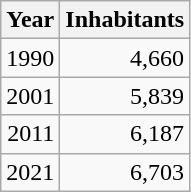<table cellspacing="0" cellpadding="0">
<tr>
<td valign="top"><br><table class="wikitable sortable zebra hintergrundfarbe5">
<tr>
<th>Year</th>
<th>Inhabitants</th>
</tr>
<tr align="right">
<td>1990</td>
<td>4,660</td>
</tr>
<tr align="right">
<td>2001</td>
<td>5,839</td>
</tr>
<tr align="right">
<td>2011</td>
<td>6,187</td>
</tr>
<tr align="right">
<td>2021</td>
<td>6,703</td>
</tr>
</table>
</td>
</tr>
</table>
